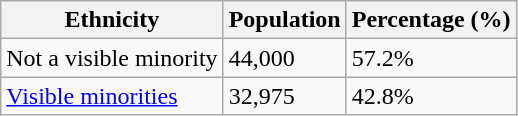<table class="wikitable">
<tr>
<th>Ethnicity</th>
<th>Population</th>
<th>Percentage (%)</th>
</tr>
<tr>
<td>Not a visible minority</td>
<td>44,000</td>
<td>57.2%</td>
</tr>
<tr>
<td><a href='#'>Visible minorities</a></td>
<td>32,975</td>
<td>42.8%</td>
</tr>
</table>
